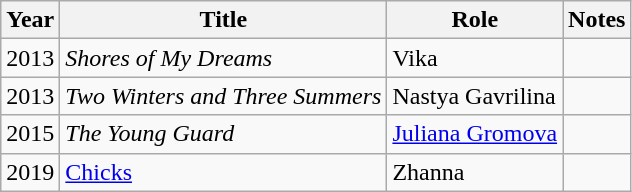<table class="wikitable sortable">
<tr>
<th>Year</th>
<th>Title</th>
<th>Role</th>
<th>Notes</th>
</tr>
<tr>
<td>2013</td>
<td><em>Shores of My Dreams</em></td>
<td>Vika</td>
<td></td>
</tr>
<tr>
<td>2013</td>
<td><em>Two Winters and Three Summers</em></td>
<td>Nastya Gavrilina</td>
<td></td>
</tr>
<tr>
<td>2015</td>
<td><em>The Young Guard</em></td>
<td><a href='#'>Juliana Gromova</a></td>
<td></td>
</tr>
<tr>
<td>2019</td>
<td><a href='#'>Chicks</a></td>
<td>Zhanna</td>
<td></td>
</tr>
</table>
